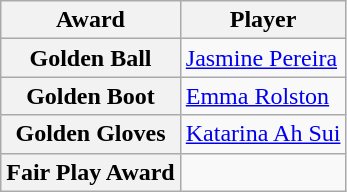<table class="wikitable" style="text-align:center">
<tr>
<th>Award</th>
<th>Player</th>
</tr>
<tr>
<th>Golden Ball</th>
<td align=left> <a href='#'>Jasmine Pereira</a></td>
</tr>
<tr>
<th>Golden Boot</th>
<td align=left> <a href='#'>Emma Rolston</a></td>
</tr>
<tr>
<th>Golden Gloves</th>
<td align=left> <a href='#'>Katarina Ah Sui</a></td>
</tr>
<tr>
<th>Fair Play Award</th>
<td align=left></td>
</tr>
</table>
